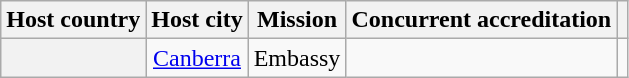<table class="wikitable plainrowheaders" style="text-align:center;">
<tr>
<th scope="col">Host country</th>
<th scope="col">Host city</th>
<th scope="col">Mission</th>
<th scope="col">Concurrent accreditation</th>
<th scope="col"></th>
</tr>
<tr>
<th scope="row"></th>
<td><a href='#'>Canberra</a></td>
<td>Embassy</td>
<td></td>
<td></td>
</tr>
</table>
